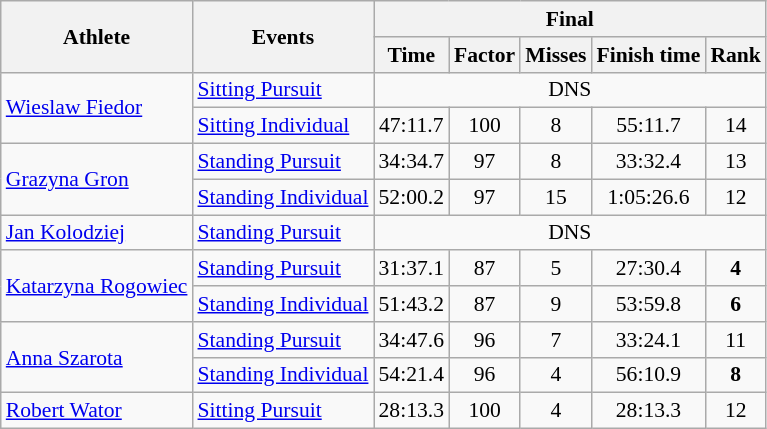<table class="wikitable" style="font-size:90%">
<tr>
<th rowspan="2">Athlete</th>
<th rowspan="2">Events</th>
<th colspan="5">Final</th>
</tr>
<tr>
<th>Time</th>
<th>Factor</th>
<th>Misses</th>
<th>Finish time</th>
<th>Rank</th>
</tr>
<tr>
<td rowspan=2><a href='#'>Wieslaw Fiedor</a></td>
<td><a href='#'>Sitting Pursuit</a></td>
<td align="center" colspan=6>DNS</td>
</tr>
<tr>
<td><a href='#'>Sitting Individual</a></td>
<td align="center">47:11.7</td>
<td align="center">100</td>
<td align="center">8</td>
<td align="center">55:11.7</td>
<td align="center">14</td>
</tr>
<tr>
<td rowspan=2><a href='#'>Grazyna Gron</a></td>
<td><a href='#'>Standing Pursuit</a></td>
<td align="center">34:34.7</td>
<td align="center">97</td>
<td align="center">8</td>
<td align="center">33:32.4</td>
<td align="center">13</td>
</tr>
<tr>
<td><a href='#'>Standing Individual</a></td>
<td align="center">52:00.2</td>
<td align="center">97</td>
<td align="center">15</td>
<td align="center">1:05:26.6</td>
<td align="center">12</td>
</tr>
<tr>
<td rowspan=1><a href='#'>Jan Kolodziej</a></td>
<td><a href='#'>Standing Pursuit</a></td>
<td align="center" colspan=6>DNS</td>
</tr>
<tr>
<td rowspan=2><a href='#'>Katarzyna Rogowiec</a></td>
<td><a href='#'>Standing Pursuit</a></td>
<td align="center">31:37.1</td>
<td align="center">87</td>
<td align="center">5</td>
<td align="center">27:30.4</td>
<td align="center"><strong>4</strong></td>
</tr>
<tr>
<td><a href='#'>Standing Individual</a></td>
<td align="center">51:43.2</td>
<td align="center">87</td>
<td align="center">9</td>
<td align="center">53:59.8</td>
<td align="center"><strong>6</strong></td>
</tr>
<tr>
<td rowspan=2><a href='#'>Anna Szarota</a></td>
<td><a href='#'>Standing Pursuit</a></td>
<td align="center">34:47.6</td>
<td align="center">96</td>
<td align="center">7</td>
<td align="center">33:24.1</td>
<td align="center">11</td>
</tr>
<tr>
<td><a href='#'>Standing Individual</a></td>
<td align="center">54:21.4</td>
<td align="center">96</td>
<td align="center">4</td>
<td align="center">56:10.9</td>
<td align="center"><strong>8</strong></td>
</tr>
<tr>
<td rowspan=1><a href='#'>Robert Wator</a></td>
<td><a href='#'>Sitting Pursuit</a></td>
<td align="center">28:13.3</td>
<td align="center">100</td>
<td align="center">4</td>
<td align="center">28:13.3</td>
<td align="center">12</td>
</tr>
</table>
